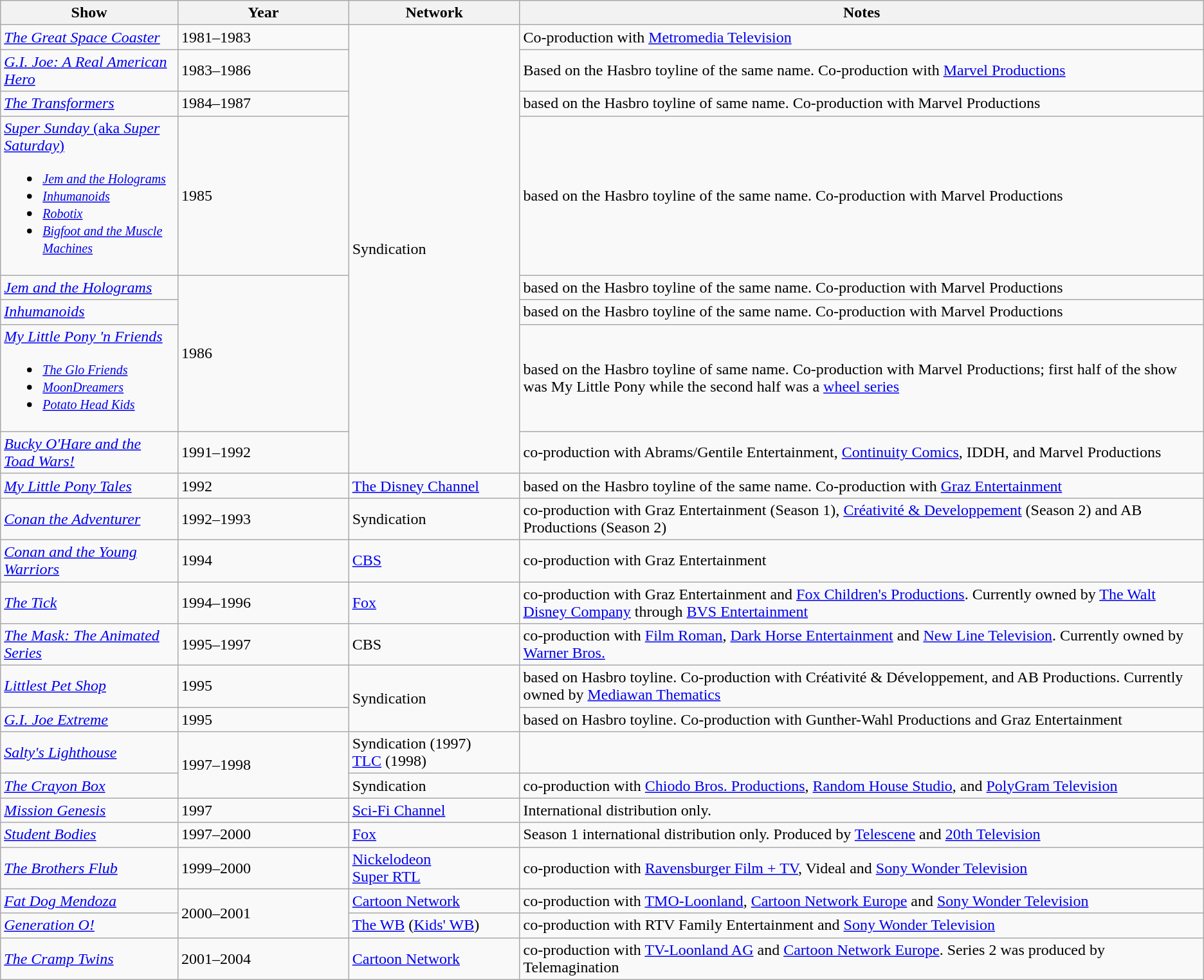<table class="wikitable sortable" style="width: auto style="width:100%; table-layout: fixed">
<tr>
<th style="width:10%;">Show</th>
<th style="width:10%;">Year</th>
<th style="width:10%;">Network</th>
<th style="width:40%;">Notes</th>
</tr>
<tr>
<td><em><a href='#'>The Great Space Coaster</a></em></td>
<td>1981–1983</td>
<td rowspan=8>Syndication</td>
<td>Co-production with <a href='#'>Metromedia Television</a></td>
</tr>
<tr>
<td><em><a href='#'>G.I. Joe: A Real American Hero</a></em></td>
<td>1983–1986</td>
<td>Based on the Hasbro toyline of the same name. Co-production with <a href='#'>Marvel Productions</a></td>
</tr>
<tr>
<td><em><a href='#'>The Transformers</a></em></td>
<td>1984–1987</td>
<td>based on the Hasbro toyline of same name. Co-production with Marvel Productions</td>
</tr>
<tr>
<td><a href='#'><em>Super Sunday</em> (aka <em>Super Saturday</em>)</a><br><ul><li><small><em><a href='#'>Jem and the Holograms</a></em></small></li><li><small><em><a href='#'>Inhumanoids</a></em></small></li><li><small><em><a href='#'>Robotix</a></em></small></li><li><small><em><a href='#'>Bigfoot and the Muscle Machines</a></em></small></li></ul></td>
<td>1985</td>
<td>based on the Hasbro toyline of the same name. Co-production with Marvel Productions</td>
</tr>
<tr>
<td><em><a href='#'>Jem and the Holograms</a></em></td>
<td rowspan=3>1986</td>
<td>based on the Hasbro toyline of the same name. Co-production with Marvel Productions</td>
</tr>
<tr>
<td><em><a href='#'>Inhumanoids</a></em></td>
<td>based on the Hasbro toyline of the same name. Co-production with Marvel Productions</td>
</tr>
<tr>
<td><em><a href='#'>My Little Pony 'n Friends</a></em><br><ul><li><small><em><a href='#'>The Glo Friends</a></em></small></li><li><small><em><a href='#'>MoonDreamers</a></em></small></li><li><small><em><a href='#'>Potato Head Kids</a></em></small></li></ul></td>
<td>based on the Hasbro toyline of same name. Co-production with Marvel Productions; first half of the show was My Little Pony while the second half was a <a href='#'>wheel series</a></td>
</tr>
<tr>
<td><em><a href='#'>Bucky O'Hare and the Toad Wars!</a></em></td>
<td>1991–1992</td>
<td>co-production with Abrams/Gentile Entertainment, <a href='#'>Continuity Comics</a>, IDDH, and Marvel Productions</td>
</tr>
<tr>
<td><em><a href='#'>My Little Pony Tales</a></em></td>
<td>1992</td>
<td><a href='#'>The Disney Channel</a></td>
<td>based on the Hasbro toyline of the same name. Co-production with <a href='#'>Graz Entertainment</a></td>
</tr>
<tr>
<td><em><a href='#'>Conan the Adventurer</a></em></td>
<td>1992–1993</td>
<td>Syndication</td>
<td>co-production with Graz Entertainment (Season 1), <a href='#'>Créativité & Developpement</a> (Season 2) and AB Productions (Season 2)</td>
</tr>
<tr>
<td><em><a href='#'>Conan and the Young Warriors</a></em></td>
<td>1994</td>
<td><a href='#'>CBS</a></td>
<td>co-production with Graz Entertainment</td>
</tr>
<tr>
<td><em><a href='#'>The Tick</a></em></td>
<td>1994–1996</td>
<td><a href='#'>Fox</a></td>
<td>co-production with Graz Entertainment and <a href='#'>Fox Children's Productions</a>. Currently owned by <a href='#'>The Walt Disney Company</a> through <a href='#'>BVS Entertainment</a></td>
</tr>
<tr>
<td><em><a href='#'>The Mask: The Animated Series</a></em></td>
<td>1995–1997</td>
<td>CBS</td>
<td>co-production with <a href='#'>Film Roman</a>, <a href='#'>Dark Horse Entertainment</a> and <a href='#'>New Line Television</a>. Currently owned by <a href='#'>Warner Bros.</a></td>
</tr>
<tr>
<td><em><a href='#'>Littlest Pet Shop</a></em></td>
<td>1995</td>
<td rowspan=2>Syndication</td>
<td>based on Hasbro toyline. Co-production with Créativité & Développement, and AB Productions. Currently owned by <a href='#'>Mediawan Thematics</a></td>
</tr>
<tr>
<td><em><a href='#'>G.I. Joe Extreme</a></em></td>
<td>1995</td>
<td>based on Hasbro toyline. Co-production with Gunther-Wahl Productions and Graz Entertainment</td>
</tr>
<tr>
<td><em><a href='#'>Salty's Lighthouse</a></em></td>
<td rowspan=2>1997–1998</td>
<td>Syndication (1997)<br><a href='#'>TLC</a> (1998)</td>
<td></td>
</tr>
<tr>
<td><em><a href='#'>The Crayon Box</a></em></td>
<td>Syndication</td>
<td>co-production with <a href='#'>Chiodo Bros. Productions</a>, <a href='#'>Random House Studio</a>, and <a href='#'>PolyGram Television</a></td>
</tr>
<tr>
<td><em><a href='#'>Mission Genesis</a></em></td>
<td>1997</td>
<td><a href='#'>Sci-Fi Channel</a></td>
<td>International distribution only.</td>
</tr>
<tr>
<td><em><a href='#'>Student Bodies</a></em></td>
<td>1997–2000</td>
<td><a href='#'>Fox</a></td>
<td>Season 1 international distribution only. Produced by <a href='#'>Telescene</a> and <a href='#'>20th Television</a></td>
</tr>
<tr>
<td><em><a href='#'>The Brothers Flub</a></em></td>
<td>1999–2000</td>
<td><a href='#'>Nickelodeon</a><br><a href='#'>Super RTL</a></td>
<td>co-production with <a href='#'>Ravensburger Film + TV</a>, Videal and <a href='#'>Sony Wonder Television</a></td>
</tr>
<tr>
<td><em><a href='#'>Fat Dog Mendoza</a></em></td>
<td rowspan=2>2000–2001</td>
<td><a href='#'>Cartoon Network</a></td>
<td>co-production with <a href='#'>TMO-Loonland</a>, <a href='#'>Cartoon Network Europe</a> and <a href='#'>Sony Wonder Television</a></td>
</tr>
<tr>
<td><em><a href='#'>Generation O!</a></em></td>
<td><a href='#'>The WB</a> (<a href='#'>Kids' WB</a>)</td>
<td>co-production with RTV Family Entertainment and <a href='#'>Sony Wonder Television</a></td>
</tr>
<tr>
<td><em><a href='#'>The Cramp Twins</a></em></td>
<td>2001–2004</td>
<td><a href='#'>Cartoon Network</a></td>
<td>co-production with <a href='#'>TV-Loonland AG</a> and <a href='#'>Cartoon Network Europe</a>. Series 2 was produced by Telemagination</td>
</tr>
</table>
